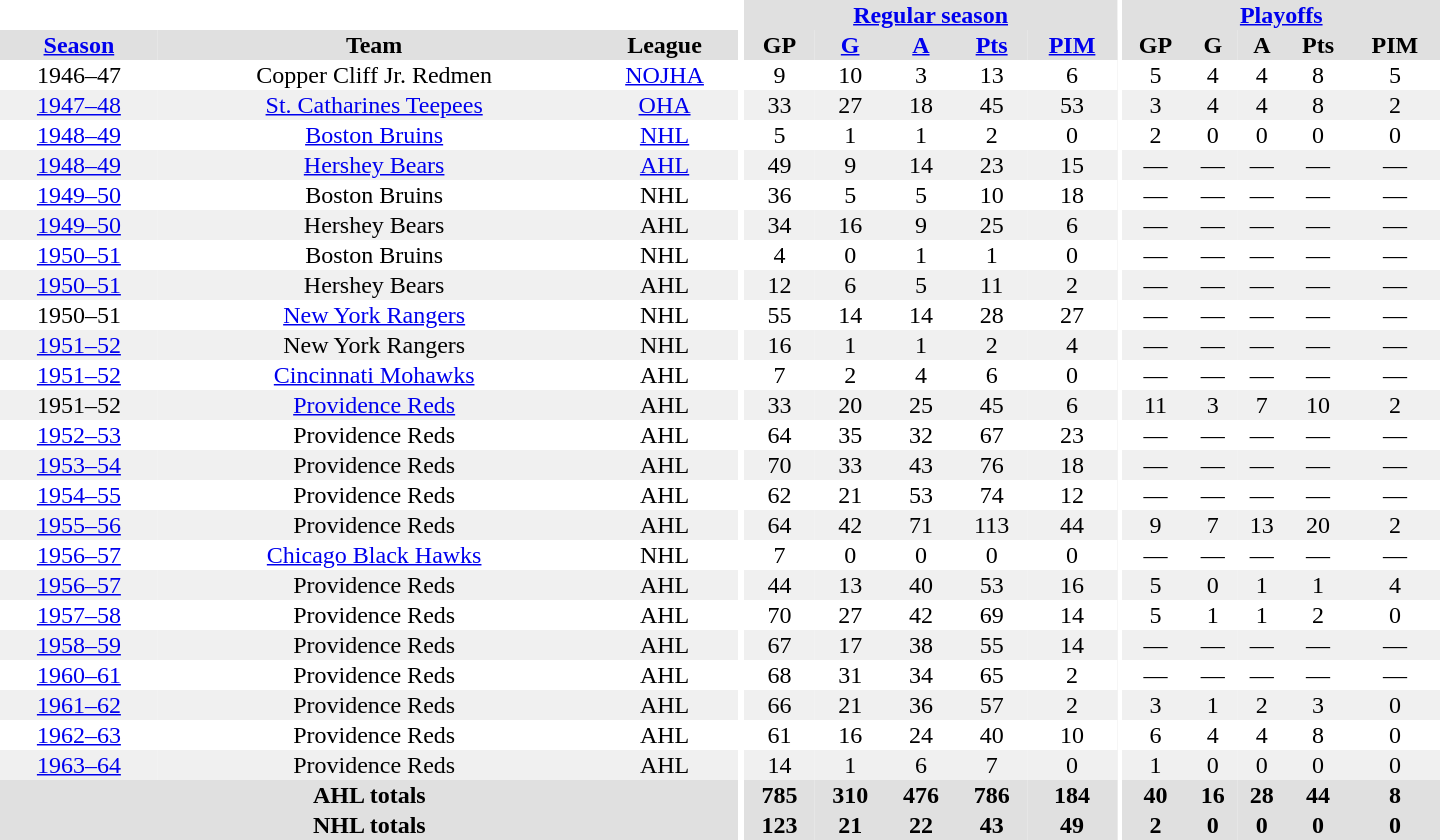<table border="0" cellpadding="1" cellspacing="0" style="text-align:center; width:60em">
<tr bgcolor="#e0e0e0">
<th colspan="3" bgcolor="#ffffff"></th>
<th rowspan="100" bgcolor="#ffffff"></th>
<th colspan="5"><a href='#'>Regular season</a></th>
<th rowspan="100" bgcolor="#ffffff"></th>
<th colspan="5"><a href='#'>Playoffs</a></th>
</tr>
<tr bgcolor="#e0e0e0">
<th><a href='#'>Season</a></th>
<th>Team</th>
<th>League</th>
<th>GP</th>
<th><a href='#'>G</a></th>
<th><a href='#'>A</a></th>
<th><a href='#'>Pts</a></th>
<th><a href='#'>PIM</a></th>
<th>GP</th>
<th>G</th>
<th>A</th>
<th>Pts</th>
<th>PIM</th>
</tr>
<tr>
<td>1946–47</td>
<td>Copper Cliff Jr. Redmen</td>
<td><a href='#'>NOJHA</a></td>
<td>9</td>
<td>10</td>
<td>3</td>
<td>13</td>
<td>6</td>
<td>5</td>
<td>4</td>
<td>4</td>
<td>8</td>
<td>5</td>
</tr>
<tr bgcolor="#f0f0f0">
<td><a href='#'>1947–48</a></td>
<td><a href='#'>St. Catharines Teepees</a></td>
<td><a href='#'>OHA</a></td>
<td>33</td>
<td>27</td>
<td>18</td>
<td>45</td>
<td>53</td>
<td>3</td>
<td>4</td>
<td>4</td>
<td>8</td>
<td>2</td>
</tr>
<tr>
<td><a href='#'>1948–49</a></td>
<td><a href='#'>Boston Bruins</a></td>
<td><a href='#'>NHL</a></td>
<td>5</td>
<td>1</td>
<td>1</td>
<td>2</td>
<td>0</td>
<td>2</td>
<td>0</td>
<td>0</td>
<td>0</td>
<td>0</td>
</tr>
<tr bgcolor="#f0f0f0">
<td><a href='#'>1948–49</a></td>
<td><a href='#'>Hershey Bears</a></td>
<td><a href='#'>AHL</a></td>
<td>49</td>
<td>9</td>
<td>14</td>
<td>23</td>
<td>15</td>
<td>—</td>
<td>—</td>
<td>—</td>
<td>—</td>
<td>—</td>
</tr>
<tr>
<td><a href='#'>1949–50</a></td>
<td>Boston Bruins</td>
<td>NHL</td>
<td>36</td>
<td>5</td>
<td>5</td>
<td>10</td>
<td>18</td>
<td>—</td>
<td>—</td>
<td>—</td>
<td>—</td>
<td>—</td>
</tr>
<tr bgcolor="#f0f0f0">
<td><a href='#'>1949–50</a></td>
<td>Hershey Bears</td>
<td>AHL</td>
<td>34</td>
<td>16</td>
<td>9</td>
<td>25</td>
<td>6</td>
<td>—</td>
<td>—</td>
<td>—</td>
<td>—</td>
<td>—</td>
</tr>
<tr>
<td><a href='#'>1950–51</a></td>
<td>Boston Bruins</td>
<td>NHL</td>
<td>4</td>
<td>0</td>
<td>1</td>
<td>1</td>
<td>0</td>
<td>—</td>
<td>—</td>
<td>—</td>
<td>—</td>
<td>—</td>
</tr>
<tr bgcolor="#f0f0f0">
<td><a href='#'>1950–51</a></td>
<td>Hershey Bears</td>
<td>AHL</td>
<td>12</td>
<td>6</td>
<td>5</td>
<td>11</td>
<td>2</td>
<td>—</td>
<td>—</td>
<td>—</td>
<td>—</td>
<td>—</td>
</tr>
<tr>
<td>1950–51</td>
<td><a href='#'>New York Rangers</a></td>
<td>NHL</td>
<td>55</td>
<td>14</td>
<td>14</td>
<td>28</td>
<td>27</td>
<td>—</td>
<td>—</td>
<td>—</td>
<td>—</td>
<td>—</td>
</tr>
<tr bgcolor="#f0f0f0">
<td><a href='#'>1951–52</a></td>
<td>New York Rangers</td>
<td>NHL</td>
<td>16</td>
<td>1</td>
<td>1</td>
<td>2</td>
<td>4</td>
<td>—</td>
<td>—</td>
<td>—</td>
<td>—</td>
<td>—</td>
</tr>
<tr>
<td><a href='#'>1951–52</a></td>
<td><a href='#'>Cincinnati Mohawks</a></td>
<td>AHL</td>
<td>7</td>
<td>2</td>
<td>4</td>
<td>6</td>
<td>0</td>
<td>—</td>
<td>—</td>
<td>—</td>
<td>—</td>
<td>—</td>
</tr>
<tr bgcolor="#f0f0f0">
<td>1951–52</td>
<td><a href='#'>Providence Reds</a></td>
<td>AHL</td>
<td>33</td>
<td>20</td>
<td>25</td>
<td>45</td>
<td>6</td>
<td>11</td>
<td>3</td>
<td>7</td>
<td>10</td>
<td>2</td>
</tr>
<tr>
<td><a href='#'>1952–53</a></td>
<td>Providence Reds</td>
<td>AHL</td>
<td>64</td>
<td>35</td>
<td>32</td>
<td>67</td>
<td>23</td>
<td>—</td>
<td>—</td>
<td>—</td>
<td>—</td>
<td>—</td>
</tr>
<tr bgcolor="#f0f0f0">
<td><a href='#'>1953–54</a></td>
<td>Providence Reds</td>
<td>AHL</td>
<td>70</td>
<td>33</td>
<td>43</td>
<td>76</td>
<td>18</td>
<td>—</td>
<td>—</td>
<td>—</td>
<td>—</td>
<td>—</td>
</tr>
<tr>
<td><a href='#'>1954–55</a></td>
<td>Providence Reds</td>
<td>AHL</td>
<td>62</td>
<td>21</td>
<td>53</td>
<td>74</td>
<td>12</td>
<td>—</td>
<td>—</td>
<td>—</td>
<td>—</td>
<td>—</td>
</tr>
<tr bgcolor="#f0f0f0">
<td><a href='#'>1955–56</a></td>
<td>Providence Reds</td>
<td>AHL</td>
<td>64</td>
<td>42</td>
<td>71</td>
<td>113</td>
<td>44</td>
<td>9</td>
<td>7</td>
<td>13</td>
<td>20</td>
<td>2</td>
</tr>
<tr>
<td><a href='#'>1956–57</a></td>
<td><a href='#'>Chicago Black Hawks</a></td>
<td>NHL</td>
<td>7</td>
<td>0</td>
<td>0</td>
<td>0</td>
<td>0</td>
<td>—</td>
<td>—</td>
<td>—</td>
<td>—</td>
<td>—</td>
</tr>
<tr bgcolor="#f0f0f0">
<td><a href='#'>1956–57</a></td>
<td>Providence Reds</td>
<td>AHL</td>
<td>44</td>
<td>13</td>
<td>40</td>
<td>53</td>
<td>16</td>
<td>5</td>
<td>0</td>
<td>1</td>
<td>1</td>
<td>4</td>
</tr>
<tr>
<td><a href='#'>1957–58</a></td>
<td>Providence Reds</td>
<td>AHL</td>
<td>70</td>
<td>27</td>
<td>42</td>
<td>69</td>
<td>14</td>
<td>5</td>
<td>1</td>
<td>1</td>
<td>2</td>
<td>0</td>
</tr>
<tr bgcolor="#f0f0f0">
<td><a href='#'>1958–59</a></td>
<td>Providence Reds</td>
<td>AHL</td>
<td>67</td>
<td>17</td>
<td>38</td>
<td>55</td>
<td>14</td>
<td>—</td>
<td>—</td>
<td>—</td>
<td>—</td>
<td>—</td>
</tr>
<tr>
<td><a href='#'>1960–61</a></td>
<td>Providence Reds</td>
<td>AHL</td>
<td>68</td>
<td>31</td>
<td>34</td>
<td>65</td>
<td>2</td>
<td>—</td>
<td>—</td>
<td>—</td>
<td>—</td>
<td>—</td>
</tr>
<tr bgcolor="#f0f0f0">
<td><a href='#'>1961–62</a></td>
<td>Providence Reds</td>
<td>AHL</td>
<td>66</td>
<td>21</td>
<td>36</td>
<td>57</td>
<td>2</td>
<td>3</td>
<td>1</td>
<td>2</td>
<td>3</td>
<td>0</td>
</tr>
<tr>
<td><a href='#'>1962–63</a></td>
<td>Providence Reds</td>
<td>AHL</td>
<td>61</td>
<td>16</td>
<td>24</td>
<td>40</td>
<td>10</td>
<td>6</td>
<td>4</td>
<td>4</td>
<td>8</td>
<td>0</td>
</tr>
<tr bgcolor="#f0f0f0">
<td><a href='#'>1963–64</a></td>
<td>Providence Reds</td>
<td>AHL</td>
<td>14</td>
<td>1</td>
<td>6</td>
<td>7</td>
<td>0</td>
<td>1</td>
<td>0</td>
<td>0</td>
<td>0</td>
<td>0</td>
</tr>
<tr bgcolor="#e0e0e0">
<th colspan="3">AHL totals</th>
<th>785</th>
<th>310</th>
<th>476</th>
<th>786</th>
<th>184</th>
<th>40</th>
<th>16</th>
<th>28</th>
<th>44</th>
<th>8</th>
</tr>
<tr bgcolor="#e0e0e0">
<th colspan="3">NHL totals</th>
<th>123</th>
<th>21</th>
<th>22</th>
<th>43</th>
<th>49</th>
<th>2</th>
<th>0</th>
<th>0</th>
<th>0</th>
<th>0</th>
</tr>
</table>
